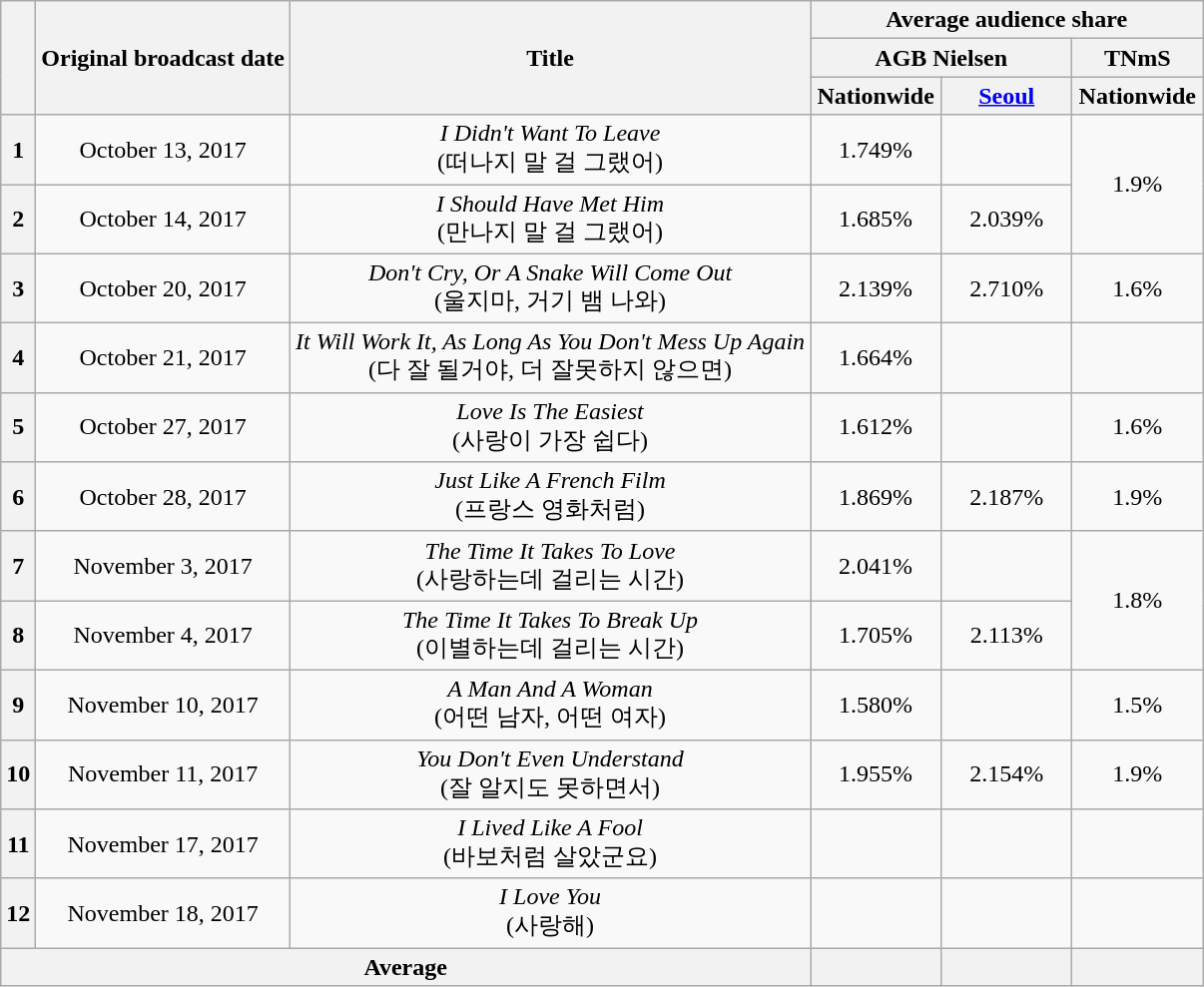<table class="wikitable" style="text-align:center">
<tr>
<th rowspan="3"></th>
<th rowspan="3">Original broadcast date</th>
<th rowspan="3">Title</th>
<th colspan="3">Average audience share</th>
</tr>
<tr>
<th colspan="2">AGB Nielsen</th>
<th>TNmS</th>
</tr>
<tr>
<th width="80">Nationwide</th>
<th width="80"><a href='#'>Seoul</a></th>
<th width="80">Nationwide</th>
</tr>
<tr>
<th>1</th>
<td>October 13, 2017</td>
<td><em>I Didn't Want To Leave</em><br>(떠나지 말 걸 그랬어)</td>
<td>1.749%</td>
<td></td>
<td rowspan="2">1.9%</td>
</tr>
<tr>
<th>2</th>
<td>October 14, 2017</td>
<td><em>I Should Have Met Him</em><br>(만나지 말 걸 그랬어)</td>
<td>1.685%</td>
<td>2.039%</td>
</tr>
<tr>
<th>3</th>
<td>October 20, 2017</td>
<td><em>Don't Cry, Or A Snake Will Come Out</em><br>(울지마, 거기 뱀 나와)</td>
<td>2.139%</td>
<td>2.710%</td>
<td>1.6%</td>
</tr>
<tr>
<th>4</th>
<td>October 21, 2017</td>
<td><em>It Will Work It, As Long As You Don't Mess Up Again</em><br>(다 잘 될거야, 더 잘못하지 않으면)</td>
<td>1.664%</td>
<td></td>
<td></td>
</tr>
<tr>
<th>5</th>
<td>October 27, 2017</td>
<td><em>Love Is The Easiest</em><br>(사랑이 가장 쉽다)</td>
<td>1.612%</td>
<td></td>
<td>1.6%</td>
</tr>
<tr>
<th>6</th>
<td>October 28, 2017</td>
<td><em>Just Like A French Film</em><br>(프랑스 영화처럼)</td>
<td>1.869%</td>
<td>2.187%</td>
<td>1.9%</td>
</tr>
<tr>
<th>7</th>
<td>November 3, 2017</td>
<td><em>The Time It Takes To Love</em><br>(사랑하는데 걸리는 시간)</td>
<td>2.041%</td>
<td></td>
<td rowspan="2">1.8%</td>
</tr>
<tr>
<th>8</th>
<td>November 4, 2017</td>
<td><em>The Time It Takes To Break Up</em><br>(이별하는데 걸리는 시간)</td>
<td>1.705%</td>
<td>2.113%</td>
</tr>
<tr>
<th>9</th>
<td>November 10, 2017</td>
<td><em>A Man And A Woman</em><br>(어떤 남자, 어떤 여자)</td>
<td>1.580%</td>
<td></td>
<td>1.5%</td>
</tr>
<tr>
<th>10</th>
<td>November 11, 2017</td>
<td><em>You Don't Even Understand</em><br>(잘 알지도 못하면서)</td>
<td>1.955%</td>
<td>2.154%</td>
<td>1.9%</td>
</tr>
<tr>
<th>11</th>
<td>November 17, 2017</td>
<td><em>I Lived Like A Fool</em><br>(바보처럼 살았군요)</td>
<td></td>
<td></td>
<td></td>
</tr>
<tr>
<th>12</th>
<td>November 18, 2017</td>
<td><em>I Love You</em><br>(사랑해)</td>
<td></td>
<td></td>
<td></td>
</tr>
<tr>
<th colspan="3">Average</th>
<th></th>
<th></th>
<th></th>
</tr>
</table>
